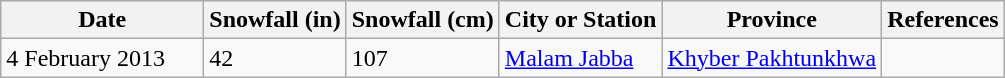<table class="sortable wikitable">
<tr>
<th style="width: 8em;">Date</th>
<th>Snowfall (in)</th>
<th>Snowfall (cm)</th>
<th>City or Station</th>
<th>Province</th>
<th class="unsortable">References</th>
</tr>
<tr>
<td>4 February 2013</td>
<td>42</td>
<td>107</td>
<td><a href='#'>Malam Jabba</a></td>
<td><a href='#'>Khyber Pakhtunkhwa</a></td>
<td></td>
</tr>
</table>
